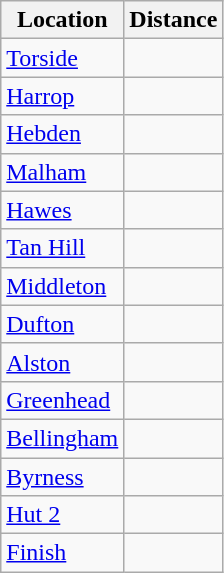<table class="wikitable">
<tr>
<th>Location</th>
<th>Distance</th>
</tr>
<tr>
<td><a href='#'>Torside</a></td>
<td></td>
</tr>
<tr>
<td><a href='#'>Harrop</a></td>
<td></td>
</tr>
<tr>
<td><a href='#'>Hebden</a></td>
<td></td>
</tr>
<tr>
<td><a href='#'>Malham</a></td>
<td></td>
</tr>
<tr>
<td><a href='#'>Hawes</a></td>
<td></td>
</tr>
<tr>
<td><a href='#'>Tan Hill</a></td>
<td></td>
</tr>
<tr>
<td><a href='#'>Middleton</a></td>
<td></td>
</tr>
<tr>
<td><a href='#'>Dufton</a></td>
<td></td>
</tr>
<tr>
<td><a href='#'>Alston</a></td>
<td></td>
</tr>
<tr>
<td><a href='#'>Greenhead</a></td>
<td></td>
</tr>
<tr>
<td><a href='#'>Bellingham</a></td>
<td></td>
</tr>
<tr>
<td><a href='#'>Byrness</a></td>
<td></td>
</tr>
<tr>
<td><a href='#'>Hut 2</a></td>
<td></td>
</tr>
<tr>
<td><a href='#'>Finish</a></td>
<td></td>
</tr>
</table>
